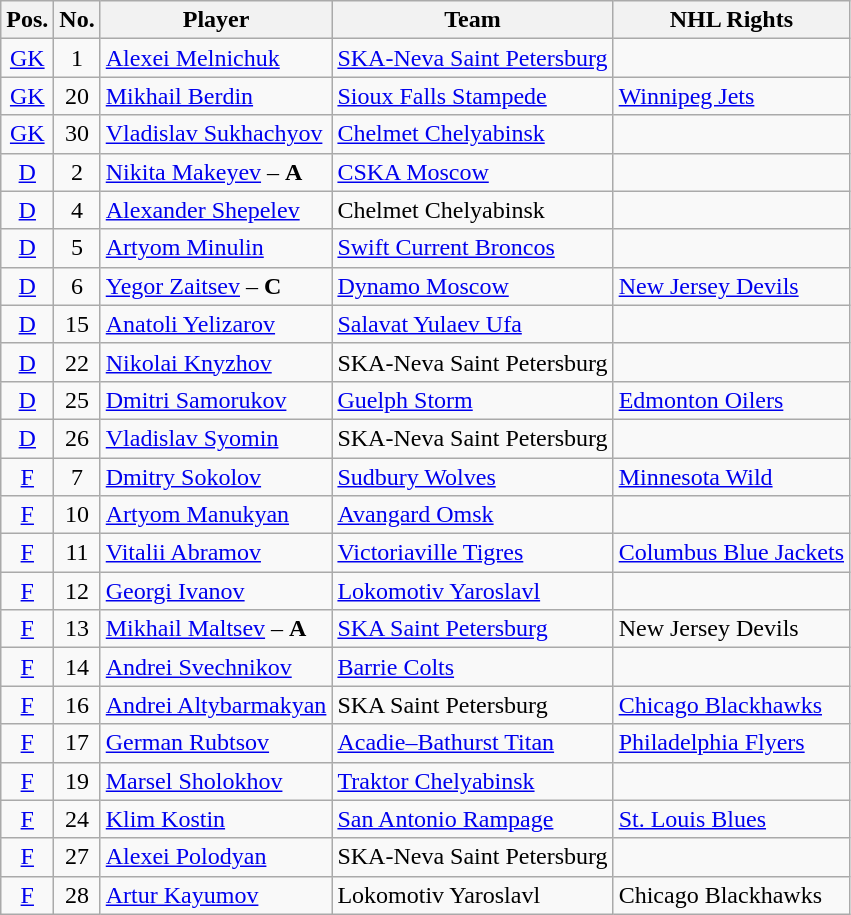<table class="wikitable sortable">
<tr>
<th>Pos.</th>
<th>No.</th>
<th>Player</th>
<th>Team</th>
<th>NHL Rights</th>
</tr>
<tr>
<td style="text-align:center;"><a href='#'>GK</a></td>
<td style="text-align:center;">1</td>
<td><a href='#'>Alexei Melnichuk</a></td>
<td> <a href='#'>SKA-Neva Saint Petersburg</a></td>
<td></td>
</tr>
<tr>
<td style="text-align:center;"><a href='#'>GK</a></td>
<td style="text-align:center;">20</td>
<td><a href='#'>Mikhail Berdin</a></td>
<td> <a href='#'>Sioux Falls Stampede</a></td>
<td><a href='#'>Winnipeg Jets</a></td>
</tr>
<tr>
<td style="text-align:center;"><a href='#'>GK</a></td>
<td style="text-align:center;">30</td>
<td><a href='#'>Vladislav Sukhachyov</a></td>
<td> <a href='#'>Chelmet Chelyabinsk</a></td>
<td></td>
</tr>
<tr>
<td style="text-align:center;"><a href='#'>D</a></td>
<td style="text-align:center;">2</td>
<td><a href='#'>Nikita Makeyev</a> – <strong>A</strong></td>
<td> <a href='#'>CSKA Moscow</a></td>
<td></td>
</tr>
<tr>
<td style="text-align:center;"><a href='#'>D</a></td>
<td style="text-align:center;">4</td>
<td><a href='#'>Alexander Shepelev</a></td>
<td> Chelmet Chelyabinsk</td>
<td></td>
</tr>
<tr>
<td style="text-align:center;"><a href='#'>D</a></td>
<td style="text-align:center;">5</td>
<td><a href='#'>Artyom Minulin</a></td>
<td> <a href='#'>Swift Current Broncos</a></td>
<td></td>
</tr>
<tr>
<td style="text-align:center;"><a href='#'>D</a></td>
<td style="text-align:center;">6</td>
<td><a href='#'>Yegor Zaitsev</a> – <strong>C</strong></td>
<td> <a href='#'>Dynamo Moscow</a></td>
<td><a href='#'>New Jersey Devils</a></td>
</tr>
<tr>
<td style="text-align:center;"><a href='#'>D</a></td>
<td style="text-align:center;">15</td>
<td><a href='#'>Anatoli Yelizarov</a></td>
<td> <a href='#'>Salavat Yulaev Ufa</a></td>
<td></td>
</tr>
<tr>
<td style="text-align:center;"><a href='#'>D</a></td>
<td style="text-align:center;">22</td>
<td><a href='#'>Nikolai Knyzhov</a></td>
<td> SKA-Neva Saint Petersburg</td>
<td></td>
</tr>
<tr>
<td style="text-align:center;"><a href='#'>D</a></td>
<td style="text-align:center;">25</td>
<td><a href='#'>Dmitri Samorukov</a></td>
<td> <a href='#'>Guelph Storm</a></td>
<td><a href='#'>Edmonton Oilers</a></td>
</tr>
<tr>
<td style="text-align:center;"><a href='#'>D</a></td>
<td style="text-align:center;">26</td>
<td><a href='#'>Vladislav Syomin</a></td>
<td> SKA-Neva Saint Petersburg</td>
<td></td>
</tr>
<tr>
<td style="text-align:center;"><a href='#'>F</a></td>
<td style="text-align:center;">7</td>
<td><a href='#'>Dmitry Sokolov</a></td>
<td> <a href='#'>Sudbury Wolves</a></td>
<td><a href='#'>Minnesota Wild</a></td>
</tr>
<tr>
<td style="text-align:center;"><a href='#'>F</a></td>
<td style="text-align:center;">10</td>
<td><a href='#'>Artyom Manukyan</a></td>
<td> <a href='#'>Avangard Omsk</a></td>
<td></td>
</tr>
<tr>
<td style="text-align:center;"><a href='#'>F</a></td>
<td style="text-align:center;">11</td>
<td><a href='#'>Vitalii Abramov</a></td>
<td> <a href='#'>Victoriaville Tigres</a></td>
<td><a href='#'>Columbus Blue Jackets</a></td>
</tr>
<tr>
<td style="text-align:center;"><a href='#'>F</a></td>
<td style="text-align:center;">12</td>
<td><a href='#'>Georgi Ivanov</a></td>
<td> <a href='#'>Lokomotiv Yaroslavl</a></td>
<td></td>
</tr>
<tr>
<td style="text-align:center;"><a href='#'>F</a></td>
<td style="text-align:center;">13</td>
<td><a href='#'>Mikhail Maltsev</a> – <strong>A</strong></td>
<td> <a href='#'>SKA Saint Petersburg</a></td>
<td>New Jersey Devils</td>
</tr>
<tr>
<td style="text-align:center;"><a href='#'>F</a></td>
<td style="text-align:center;">14</td>
<td><a href='#'>Andrei Svechnikov</a></td>
<td> <a href='#'>Barrie Colts</a></td>
<td></td>
</tr>
<tr>
<td style="text-align:center;"><a href='#'>F</a></td>
<td style="text-align:center;">16</td>
<td><a href='#'>Andrei Altybarmakyan</a></td>
<td> SKA Saint Petersburg</td>
<td><a href='#'>Chicago Blackhawks</a></td>
</tr>
<tr>
<td style="text-align:center;"><a href='#'>F</a></td>
<td style="text-align:center;">17</td>
<td><a href='#'>German Rubtsov</a></td>
<td> <a href='#'>Acadie–Bathurst Titan</a></td>
<td><a href='#'>Philadelphia Flyers</a></td>
</tr>
<tr>
<td style="text-align:center;"><a href='#'>F</a></td>
<td style="text-align:center;">19</td>
<td><a href='#'>Marsel Sholokhov</a></td>
<td> <a href='#'>Traktor Chelyabinsk</a></td>
<td></td>
</tr>
<tr>
<td style="text-align:center;"><a href='#'>F</a></td>
<td style="text-align:center;">24</td>
<td><a href='#'>Klim Kostin</a></td>
<td> <a href='#'>San Antonio Rampage</a></td>
<td><a href='#'>St. Louis Blues</a></td>
</tr>
<tr>
<td style="text-align:center;"><a href='#'>F</a></td>
<td style="text-align:center;">27</td>
<td><a href='#'>Alexei Polodyan</a></td>
<td> SKA-Neva Saint Petersburg</td>
<td></td>
</tr>
<tr>
<td style="text-align:center;"><a href='#'>F</a></td>
<td style="text-align:center;">28</td>
<td><a href='#'>Artur Kayumov</a></td>
<td> Lokomotiv Yaroslavl</td>
<td>Chicago Blackhawks</td>
</tr>
</table>
